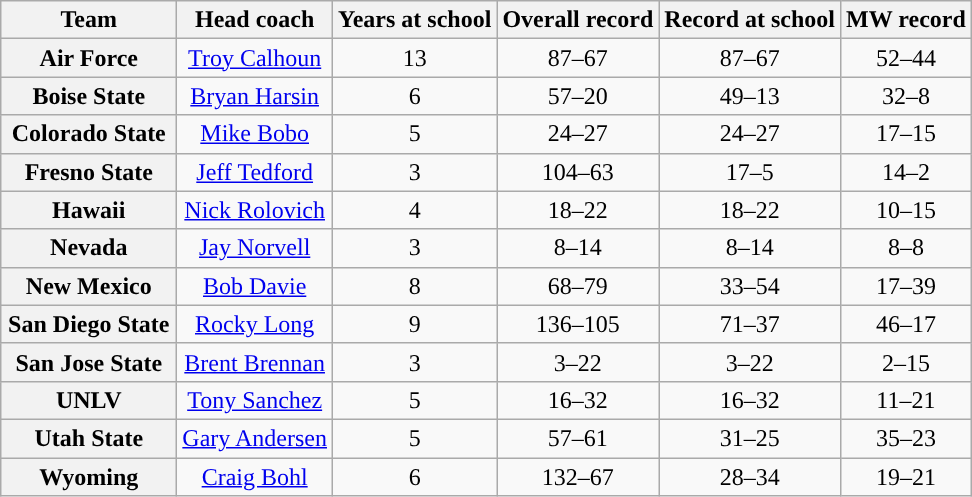<table class="wikitable sortable" style="text-align: center;">
<tr>
<th style="width:110px;">Team</th>
<th>Head coach</th>
<th>Years at school</th>
<th>Overall record</th>
<th>Record at school</th>
<th>MW record</th>
</tr>
<tr>
<th>Air Force</th>
<td><a href='#'>Troy Calhoun</a></td>
<td>13</td>
<td>87–67</td>
<td>87–67</td>
<td>52–44</td>
</tr>
<tr>
<th>Boise State</th>
<td><a href='#'>Bryan Harsin</a></td>
<td>6</td>
<td>57–20</td>
<td>49–13</td>
<td>32–8</td>
</tr>
<tr>
<th>Colorado State</th>
<td><a href='#'>Mike Bobo</a></td>
<td>5</td>
<td>24–27</td>
<td>24–27</td>
<td>17–15</td>
</tr>
<tr>
<th>Fresno State</th>
<td><a href='#'>Jeff Tedford</a></td>
<td>3</td>
<td>104–63</td>
<td>17–5</td>
<td>14–2</td>
</tr>
<tr>
<th>Hawaii</th>
<td><a href='#'>Nick Rolovich</a></td>
<td>4</td>
<td>18–22</td>
<td>18–22</td>
<td>10–15</td>
</tr>
<tr>
<th>Nevada</th>
<td><a href='#'>Jay Norvell</a></td>
<td>3</td>
<td>8–14</td>
<td>8–14</td>
<td>8–8</td>
</tr>
<tr>
<th>New Mexico</th>
<td><a href='#'>Bob Davie</a></td>
<td>8</td>
<td>68–79</td>
<td>33–54</td>
<td>17–39</td>
</tr>
<tr>
<th>San Diego State</th>
<td><a href='#'>Rocky Long</a></td>
<td>9</td>
<td>136–105</td>
<td>71–37</td>
<td>46–17</td>
</tr>
<tr>
<th>San Jose State</th>
<td><a href='#'>Brent Brennan</a></td>
<td>3</td>
<td>3–22</td>
<td>3–22</td>
<td>2–15</td>
</tr>
<tr>
<th>UNLV</th>
<td><a href='#'>Tony Sanchez</a></td>
<td>5</td>
<td>16–32</td>
<td>16–32</td>
<td>11–21</td>
</tr>
<tr>
<th>Utah State</th>
<td><a href='#'>Gary Andersen</a></td>
<td>5</td>
<td>57–61</td>
<td>31–25</td>
<td>35–23</td>
</tr>
<tr>
<th>Wyoming</th>
<td><a href='#'>Craig Bohl</a></td>
<td>6</td>
<td>132–67</td>
<td>28–34</td>
<td>19–21</td>
</tr>
</table>
